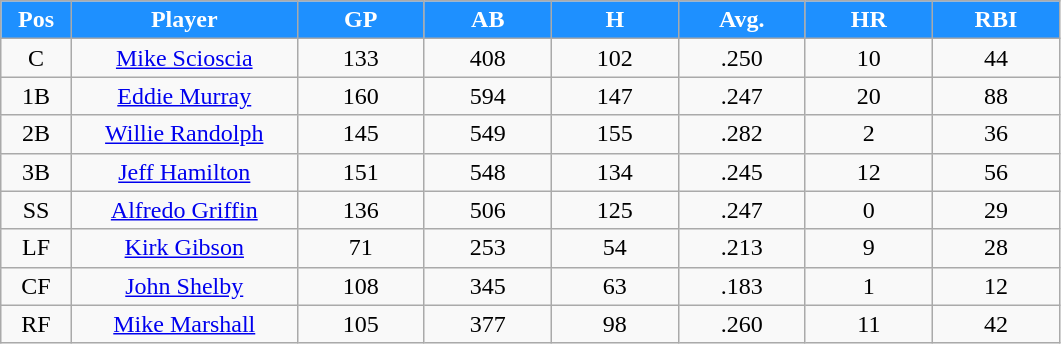<table class="wikitable sortable">
<tr>
<th style="background:#1E90FF;color:#ffffff;" width="5%">Pos</th>
<th style="background:#1E90FF;color:#ffffff;" width="16%">Player</th>
<th style="background:#1E90FF;color:#ffffff;" width="9%">GP</th>
<th style="background:#1E90FF;color:#ffffff;" width="9%">AB</th>
<th style="background:#1E90FF;color:#ffffff;" width="9%">H</th>
<th style="background:#1E90FF;color:#ffffff;" width="9%">Avg.</th>
<th style="background:#1E90FF;color:#ffffff;" width="9%">HR</th>
<th style="background:#1E90FF;color:#ffffff;" width="9%">RBI</th>
</tr>
<tr align="center">
<td>C</td>
<td><a href='#'>Mike Scioscia</a></td>
<td>133</td>
<td>408</td>
<td>102</td>
<td>.250</td>
<td>10</td>
<td>44</td>
</tr>
<tr align="center">
<td>1B</td>
<td><a href='#'>Eddie Murray</a></td>
<td>160</td>
<td>594</td>
<td>147</td>
<td>.247</td>
<td>20</td>
<td>88</td>
</tr>
<tr align="center">
<td>2B</td>
<td><a href='#'>Willie Randolph</a></td>
<td>145</td>
<td>549</td>
<td>155</td>
<td>.282</td>
<td>2</td>
<td>36</td>
</tr>
<tr align="center">
<td>3B</td>
<td><a href='#'>Jeff Hamilton</a></td>
<td>151</td>
<td>548</td>
<td>134</td>
<td>.245</td>
<td>12</td>
<td>56</td>
</tr>
<tr align="center">
<td>SS</td>
<td><a href='#'>Alfredo Griffin</a></td>
<td>136</td>
<td>506</td>
<td>125</td>
<td>.247</td>
<td>0</td>
<td>29</td>
</tr>
<tr align="center">
<td>LF</td>
<td><a href='#'>Kirk Gibson</a></td>
<td>71</td>
<td>253</td>
<td>54</td>
<td>.213</td>
<td>9</td>
<td>28</td>
</tr>
<tr align="center">
<td>CF</td>
<td><a href='#'>John Shelby</a></td>
<td>108</td>
<td>345</td>
<td>63</td>
<td>.183</td>
<td>1</td>
<td>12</td>
</tr>
<tr align="center">
<td>RF</td>
<td><a href='#'>Mike Marshall</a></td>
<td>105</td>
<td>377</td>
<td>98</td>
<td>.260</td>
<td>11</td>
<td>42</td>
</tr>
</table>
